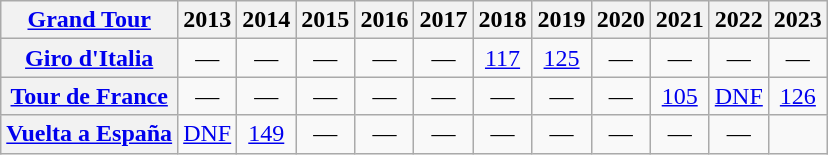<table class="wikitable plainrowheaders">
<tr>
<th scope="col"><a href='#'>Grand Tour</a></th>
<th scope="col">2013</th>
<th scope="col">2014</th>
<th scope="col">2015</th>
<th scope="col">2016</th>
<th scope="col">2017</th>
<th scope="col">2018</th>
<th scope="col">2019</th>
<th scope="col">2020</th>
<th scope="col">2021</th>
<th scope="col">2022</th>
<th scope="col">2023</th>
</tr>
<tr style="text-align:center;">
<th scope="row"> <a href='#'>Giro d'Italia</a></th>
<td>—</td>
<td>—</td>
<td>—</td>
<td>—</td>
<td>—</td>
<td><a href='#'>117</a></td>
<td><a href='#'>125</a></td>
<td>—</td>
<td>—</td>
<td>—</td>
<td>—</td>
</tr>
<tr style="text-align:center;">
<th scope="row"> <a href='#'>Tour de France</a></th>
<td>—</td>
<td>—</td>
<td>—</td>
<td>—</td>
<td>—</td>
<td>—</td>
<td>—</td>
<td>—</td>
<td><a href='#'>105</a></td>
<td><a href='#'>DNF</a></td>
<td><a href='#'>126</a></td>
</tr>
<tr style="text-align:center;">
<th scope="row"> <a href='#'>Vuelta a España</a></th>
<td><a href='#'>DNF</a></td>
<td><a href='#'>149</a></td>
<td>—</td>
<td>—</td>
<td>—</td>
<td>—</td>
<td>—</td>
<td>—</td>
<td>—</td>
<td>—</td>
<td></td>
</tr>
</table>
